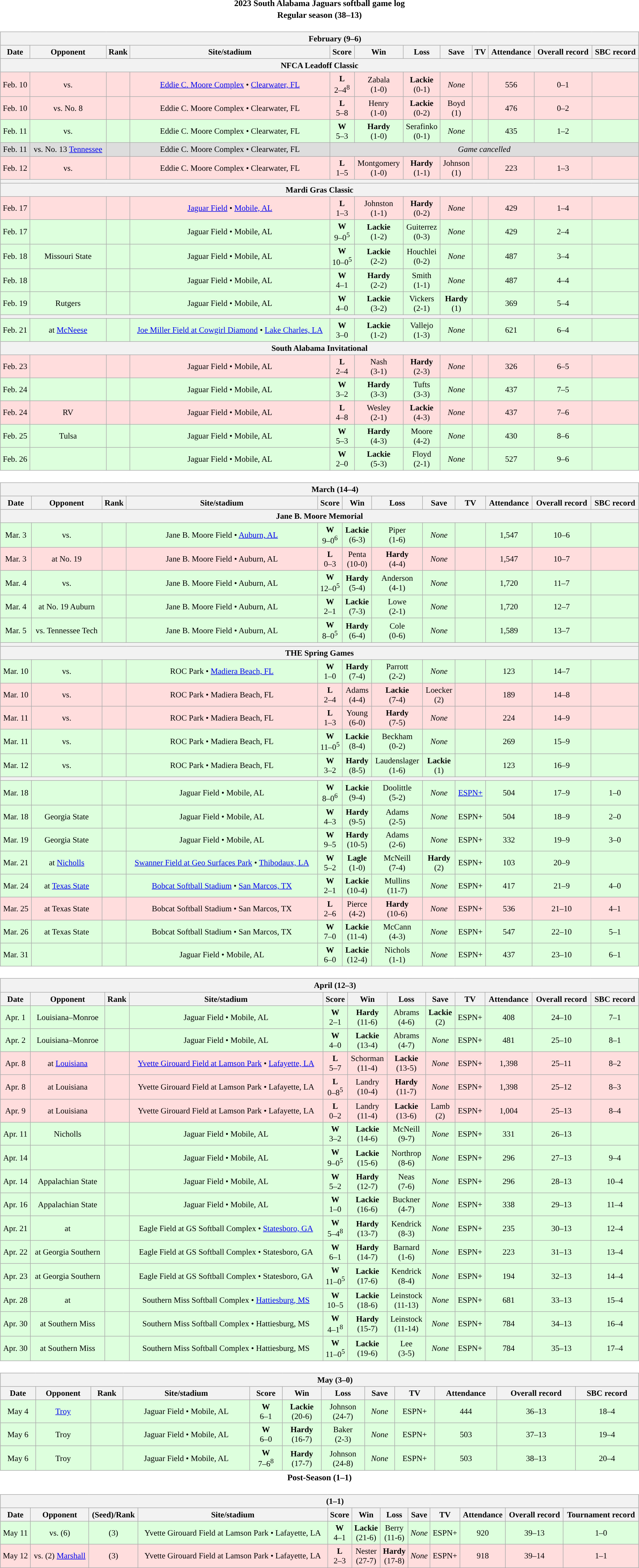<table class="toccolours" width=95% style="clear:both; margin:1.5em auto; text-align:center;">
<tr>
<th colspan=2>2023 South Alabama Jaguars softball game log</th>
</tr>
<tr>
<th colspan=2>Regular season (38–13)</th>
</tr>
<tr valign="top">
<td><br><table class="wikitable collapsible" style="margin:auto; width:100%; text-align:center; font-size:95%">
<tr>
<th colspan=12 style="padding-left:4em;">February (9–6)</th>
</tr>
<tr>
<th>Date</th>
<th>Opponent</th>
<th>Rank</th>
<th>Site/stadium</th>
<th>Score</th>
<th>Win</th>
<th>Loss</th>
<th>Save</th>
<th>TV</th>
<th>Attendance</th>
<th>Overall record</th>
<th>SBC record</th>
</tr>
<tr>
<th colspan=12>NFCA Leadoff Classic</th>
</tr>
<tr align="center" bgcolor=#ffdddd>
<td>Feb. 10</td>
<td>vs. </td>
<td></td>
<td><a href='#'>Eddie C. Moore Complex</a> • <a href='#'>Clearwater, FL</a></td>
<td><strong>L</strong><br>2–4<sup>8</sup></td>
<td>Zabala<br>(1-0)</td>
<td><strong>Lackie</strong><br>(0-1)</td>
<td><em>None</em></td>
<td></td>
<td>556</td>
<td>0–1</td>
<td></td>
</tr>
<tr align="center" bgcolor=#ffdddd>
<td>Feb. 10</td>
<td>vs. No. 8 </td>
<td></td>
<td>Eddie C. Moore Complex • Clearwater, FL</td>
<td><strong>L</strong><br>5–8</td>
<td>Henry<br>(1-0)</td>
<td><strong>Lackie</strong><br>(0-2)</td>
<td>Boyd<br>(1)</td>
<td></td>
<td>476</td>
<td>0–2</td>
<td></td>
</tr>
<tr align="center" bgcolor=#ddffdd>
<td>Feb. 11</td>
<td>vs. </td>
<td></td>
<td>Eddie C. Moore Complex • Clearwater, FL</td>
<td><strong>W</strong><br>5–3</td>
<td><strong>Hardy</strong><br>(1-0)</td>
<td>Serafinko<br>(0-1)</td>
<td><em>None</em></td>
<td></td>
<td>435</td>
<td>1–2</td>
<td></td>
</tr>
<tr align="center" bgcolor=#dddddd>
<td>Feb. 11</td>
<td>vs. No. 13 <a href='#'>Tennessee</a></td>
<td></td>
<td>Eddie C. Moore Complex • Clearwater, FL</td>
<td colspan=8><em>Game cancelled</em></td>
</tr>
<tr align="center" bgcolor=#ffdddd>
<td>Feb. 12</td>
<td>vs. </td>
<td></td>
<td>Eddie C. Moore Complex • Clearwater, FL</td>
<td><strong>L</strong><br>1–5</td>
<td>Montgomery<br>(1-0)</td>
<td><strong>Hardy</strong><br>(1-1)</td>
<td>Johnson<br>(1)</td>
<td></td>
<td>223</td>
<td>1–3</td>
<td></td>
</tr>
<tr>
<th colspan=12></th>
</tr>
<tr>
<th colspan=12>Mardi Gras Classic</th>
</tr>
<tr align="center" bgcolor=#ffdddd>
<td>Feb. 17</td>
<td></td>
<td></td>
<td><a href='#'>Jaguar Field</a> • <a href='#'>Mobile, AL</a></td>
<td><strong>L</strong><br>1–3</td>
<td>Johnston<br>(1-1)</td>
<td><strong>Hardy</strong><br>(0-2)</td>
<td><em>None</em></td>
<td></td>
<td>429</td>
<td>1–4</td>
<td></td>
</tr>
<tr align="center" bgcolor=#ddffdd>
<td>Feb. 17</td>
<td></td>
<td></td>
<td>Jaguar Field • Mobile, AL</td>
<td><strong>W</strong><br>9–0<sup>5</sup></td>
<td><strong>Lackie</strong><br>(1-2)</td>
<td>Guiterrez<br>(0-3)</td>
<td><em>None</em></td>
<td></td>
<td>429</td>
<td>2–4</td>
<td></td>
</tr>
<tr align="center" bgcolor=#ddffdd>
<td>Feb. 18</td>
<td>Missouri State</td>
<td></td>
<td>Jaguar Field • Mobile, AL</td>
<td><strong>W</strong><br>10–0<sup>5</sup></td>
<td><strong>Lackie</strong><br>(2-2)</td>
<td>Houchlei<br>(0-2)</td>
<td><em>None</em></td>
<td></td>
<td>487</td>
<td>3–4</td>
<td></td>
</tr>
<tr align="center" bgcolor=#ddffdd>
<td>Feb. 18</td>
<td></td>
<td></td>
<td>Jaguar Field • Mobile, AL</td>
<td><strong>W</strong><br>4–1</td>
<td><strong>Hardy</strong><br>(2-2)</td>
<td>Smith<br>(1-1)</td>
<td><em>None</em></td>
<td></td>
<td>487</td>
<td>4–4</td>
<td></td>
</tr>
<tr align="center" bgcolor=#ddffdd>
<td>Feb. 19</td>
<td>Rutgers</td>
<td></td>
<td>Jaguar Field • Mobile, AL</td>
<td><strong>W</strong><br>4–0</td>
<td><strong>Lackie</strong><br>(3-2)</td>
<td>Vickers<br>(2-1)</td>
<td><strong>Hardy</strong><br>(1)</td>
<td></td>
<td>369</td>
<td>5–4</td>
<td></td>
</tr>
<tr>
<th colspan=12></th>
</tr>
<tr align="center" bgcolor=#ddffdd>
<td>Feb. 21</td>
<td>at <a href='#'>McNeese</a></td>
<td></td>
<td><a href='#'>Joe Miller Field at Cowgirl Diamond</a> • <a href='#'>Lake Charles, LA</a></td>
<td><strong>W</strong><br>3–0</td>
<td><strong>Lackie</strong><br>(1-2)</td>
<td>Vallejo<br>(1-3)</td>
<td><em>None</em></td>
<td></td>
<td>621</td>
<td>6–4</td>
<td></td>
</tr>
<tr>
<th colspan=12>South Alabama Invitational</th>
</tr>
<tr align="center" bgcolor=#ffdddd>
<td>Feb. 23</td>
<td></td>
<td></td>
<td>Jaguar Field • Mobile, AL</td>
<td><strong>L</strong><br>2–4</td>
<td>Nash<br>(3-1)</td>
<td><strong>Hardy</strong><br>(2-3)</td>
<td><em>None</em></td>
<td></td>
<td>326</td>
<td>6–5</td>
<td></td>
</tr>
<tr align="center" bgcolor=#ddffdd>
<td>Feb. 24</td>
<td></td>
<td></td>
<td>Jaguar Field • Mobile, AL</td>
<td><strong>W</strong><br>3–2</td>
<td><strong>Hardy</strong><br>(3-3)</td>
<td>Tufts<br>(3-3)</td>
<td><em>None</em></td>
<td></td>
<td>437</td>
<td>7–5</td>
<td></td>
</tr>
<tr align="center" bgcolor=#ffdddd>
<td>Feb. 24</td>
<td>RV </td>
<td></td>
<td>Jaguar Field • Mobile, AL</td>
<td><strong>L</strong><br>4–8</td>
<td>Wesley<br>(2-1)</td>
<td><strong>Lackie</strong><br>(4-3)</td>
<td><em>None</em></td>
<td></td>
<td>437</td>
<td>7–6</td>
<td></td>
</tr>
<tr align="center" bgcolor=#ddffdd>
<td>Feb. 25</td>
<td>Tulsa</td>
<td></td>
<td>Jaguar Field • Mobile, AL</td>
<td><strong>W</strong><br>5–3</td>
<td><strong>Hardy</strong><br>(4-3)</td>
<td>Moore<br>(4-2)</td>
<td><em>None</em></td>
<td></td>
<td>430</td>
<td>8–6</td>
<td></td>
</tr>
<tr align="center" bgcolor=#ddffdd>
<td>Feb. 26</td>
<td></td>
<td></td>
<td>Jaguar Field • Mobile, AL</td>
<td><strong>W</strong><br>2–0</td>
<td><strong>Lackie</strong><br>(5-3)</td>
<td>Floyd<br>(2-1)</td>
<td><em>None</em></td>
<td></td>
<td>527</td>
<td>9–6</td>
<td></td>
</tr>
</table>
</td>
</tr>
<tr>
<td><br><table class="wikitable collapsible " style="margin:auto; width:100%; text-align:center; font-size:95%">
<tr>
<th colspan=12 style="padding-left:4em;">March (14–4)</th>
</tr>
<tr>
<th>Date</th>
<th>Opponent</th>
<th>Rank</th>
<th>Site/stadium</th>
<th>Score</th>
<th>Win</th>
<th>Loss</th>
<th>Save</th>
<th>TV</th>
<th>Attendance</th>
<th>Overall record</th>
<th>SBC record</th>
</tr>
<tr>
<th colspan=12>Jane B. Moore Memorial</th>
</tr>
<tr align="center" bgcolor=#ddffdd>
<td>Mar. 3</td>
<td>vs. </td>
<td></td>
<td>Jane B. Moore Field • <a href='#'>Auburn, AL</a></td>
<td><strong>W</strong><br>9–0<sup>6</sup></td>
<td><strong>Lackie</strong><br>(6-3)</td>
<td>Piper<br>(1-6)</td>
<td><em>None</em></td>
<td></td>
<td>1,547</td>
<td>10–6</td>
<td></td>
</tr>
<tr align="center" bgcolor=#ffdddd>
<td>Mar. 3</td>
<td>at No. 19 </td>
<td></td>
<td>Jane B. Moore Field • Auburn, AL</td>
<td><strong>L</strong><br>0–3</td>
<td>Penta<br>(10-0)</td>
<td><strong>Hardy</strong><br>(4-4)</td>
<td><em>None</em></td>
<td></td>
<td>1,547</td>
<td>10–7</td>
<td></td>
</tr>
<tr align="center" bgcolor=#ddffdd>
<td>Mar. 4</td>
<td>vs. </td>
<td></td>
<td>Jane B. Moore Field • Auburn, AL</td>
<td><strong>W</strong><br>12–0<sup>5</sup></td>
<td><strong>Hardy</strong><br>(5-4)</td>
<td>Anderson<br>(4-1)</td>
<td><em>None</em></td>
<td></td>
<td>1,720</td>
<td>11–7</td>
<td></td>
</tr>
<tr align="center" bgcolor=#ddffdd>
<td>Mar. 4</td>
<td>at No. 19 Auburn</td>
<td></td>
<td>Jane B. Moore Field • Auburn, AL</td>
<td><strong>W</strong><br>2–1</td>
<td><strong>Lackie</strong><br>(7-3)</td>
<td>Lowe<br>(2-1)</td>
<td><em>None</em></td>
<td></td>
<td>1,720</td>
<td>12–7</td>
<td></td>
</tr>
<tr align="center" bgcolor=#ddffdd>
<td>Mar. 5</td>
<td>vs. Tennessee Tech</td>
<td></td>
<td>Jane B. Moore Field • Auburn, AL</td>
<td><strong>W</strong><br>8–0<sup>5</sup></td>
<td><strong>Hardy</strong><br>(6-4)</td>
<td>Cole<br>(0-6)</td>
<td><em>None</em></td>
<td></td>
<td>1,589</td>
<td>13–7</td>
<td></td>
</tr>
<tr>
<th colspan=12></th>
</tr>
<tr>
<th colspan=12>THE Spring Games</th>
</tr>
<tr align="center" bgcolor=#ddffdd>
<td>Mar. 10</td>
<td>vs. </td>
<td></td>
<td>ROC Park • <a href='#'>Madiera Beach, FL</a></td>
<td><strong>W</strong><br>1–0</td>
<td><strong>Hardy</strong><br>(7-4)</td>
<td>Parrott<br>(2-2)</td>
<td><em>None</em></td>
<td></td>
<td>123</td>
<td>14–7</td>
<td></td>
</tr>
<tr align="center" bgcolor=#ffdddd>
<td>Mar. 10</td>
<td>vs. </td>
<td></td>
<td>ROC Park • Madiera Beach, FL</td>
<td><strong>L</strong><br>2–4</td>
<td>Adams<br>(4-4)</td>
<td><strong>Lackie</strong><br>(7-4)</td>
<td>Loecker<br>(2)</td>
<td></td>
<td>189</td>
<td>14–8</td>
<td></td>
</tr>
<tr align="center" bgcolor=#ffdddd>
<td>Mar. 11</td>
<td>vs. </td>
<td></td>
<td>ROC Park • Madiera Beach, FL</td>
<td><strong>L</strong><br>1–3</td>
<td>Young<br>(6-0)</td>
<td><strong>Hardy</strong><br>(7-5)</td>
<td><em>None</em></td>
<td></td>
<td>224</td>
<td>14–9</td>
<td></td>
</tr>
<tr align="center" bgcolor=#ddffdd>
<td>Mar. 11</td>
<td>vs. </td>
<td></td>
<td>ROC Park • Madiera Beach, FL</td>
<td><strong>W</strong><br>11–0<sup>5</sup></td>
<td><strong>Lackie</strong><br>(8-4)</td>
<td>Beckham<br>(0-2)</td>
<td><em>None</em></td>
<td></td>
<td>269</td>
<td>15–9</td>
<td></td>
</tr>
<tr align="center" bgcolor=#ddffdd>
<td>Mar. 12</td>
<td>vs. </td>
<td></td>
<td>ROC Park • Madiera Beach, FL</td>
<td><strong>W</strong><br>3–2</td>
<td><strong>Hardy</strong><br>(8-5)</td>
<td>Laudenslager<br>(1-6)</td>
<td><strong>Lackie</strong><br>(1)</td>
<td></td>
<td>123</td>
<td>16–9</td>
<td></td>
</tr>
<tr>
<th colspan=12></th>
</tr>
<tr align="center" bgcolor=#ddffdd>
<td>Mar. 18</td>
<td></td>
<td></td>
<td>Jaguar Field • Mobile, AL</td>
<td><strong>W</strong><br>8–0<sup>6</sup></td>
<td><strong>Lackie</strong><br>(9-4)</td>
<td>Doolittle<br>(5-2)</td>
<td><em>None</em></td>
<td><a href='#'>ESPN+</a></td>
<td>504</td>
<td>17–9</td>
<td>1–0</td>
</tr>
<tr align="center" bgcolor=#ddffdd>
<td>Mar. 18</td>
<td>Georgia State</td>
<td></td>
<td>Jaguar Field • Mobile, AL</td>
<td><strong>W</strong><br>4–3</td>
<td><strong>Hardy</strong><br>(9-5)</td>
<td>Adams<br>(2-5)</td>
<td><em>None</em></td>
<td>ESPN+</td>
<td>504</td>
<td>18–9</td>
<td>2–0</td>
</tr>
<tr align="center" bgcolor=#ddffdd>
<td>Mar. 19</td>
<td>Georgia State</td>
<td></td>
<td>Jaguar Field • Mobile, AL</td>
<td><strong>W</strong><br>9–5</td>
<td><strong>Hardy</strong><br>(10-5)</td>
<td>Adams<br>(2-6)</td>
<td><em>None</em></td>
<td>ESPN+</td>
<td>332</td>
<td>19–9</td>
<td>3–0</td>
</tr>
<tr align="center" bgcolor=#ddffdd>
<td>Mar. 21</td>
<td>at <a href='#'>Nicholls</a></td>
<td></td>
<td><a href='#'>Swanner Field at Geo Surfaces Park</a> • <a href='#'>Thibodaux, LA</a></td>
<td><strong>W</strong><br>5–2</td>
<td><strong>Lagle</strong><br>(1-0)</td>
<td>McNeill<br>(7-4)</td>
<td><strong>Hardy</strong><br>(2)</td>
<td>ESPN+</td>
<td>103</td>
<td>20–9</td>
<td></td>
</tr>
<tr align="center" bgcolor=#ddffdd>
<td>Mar. 24</td>
<td>at <a href='#'>Texas State</a></td>
<td></td>
<td><a href='#'>Bobcat Softball Stadium</a> • <a href='#'>San Marcos, TX</a></td>
<td><strong>W</strong><br>2–1</td>
<td><strong>Lackie</strong><br>(10-4)</td>
<td>Mullins<br>(11-7)</td>
<td><em>None</em></td>
<td>ESPN+</td>
<td>417</td>
<td>21–9</td>
<td>4–0</td>
</tr>
<tr align="center" bgcolor=#ffdddd>
<td>Mar. 25</td>
<td>at Texas State</td>
<td></td>
<td>Bobcat Softball Stadium • San Marcos, TX</td>
<td><strong>L</strong><br>2–6</td>
<td>Pierce<br>(4-2)</td>
<td><strong>Hardy</strong><br>(10-6)</td>
<td><em>None</em></td>
<td>ESPN+</td>
<td>536</td>
<td>21–10</td>
<td>4–1</td>
</tr>
<tr align="center" bgcolor=#ddffdd>
<td>Mar. 26</td>
<td>at Texas State</td>
<td></td>
<td>Bobcat Softball Stadium • San Marcos, TX</td>
<td><strong>W</strong><br>7–0</td>
<td><strong>Lackie</strong><br>(11-4)</td>
<td>McCann<br>(4-3)</td>
<td><em>None</em></td>
<td>ESPN+</td>
<td>547</td>
<td>22–10</td>
<td>5–1</td>
</tr>
<tr align="center" bgcolor=#ddffdd>
<td>Mar. 31</td>
<td></td>
<td></td>
<td>Jaguar Field • Mobile, AL</td>
<td><strong>W</strong><br>6–0</td>
<td><strong>Lackie</strong><br>(12-4)</td>
<td>Nichols<br>(1-1)</td>
<td><em>None</em></td>
<td>ESPN+</td>
<td>437</td>
<td>23–10</td>
<td>6–1</td>
</tr>
</table>
</td>
</tr>
<tr>
<td><br><table class="wikitable collapsible " style="margin:auto; width:100%; text-align:center; font-size:95%">
<tr>
<th colspan=12 style="padding-left:4em;">April (12–3)</th>
</tr>
<tr>
<th>Date</th>
<th>Opponent</th>
<th>Rank</th>
<th>Site/stadium</th>
<th>Score</th>
<th>Win</th>
<th>Loss</th>
<th>Save</th>
<th>TV</th>
<th>Attendance</th>
<th>Overall record</th>
<th>SBC record</th>
</tr>
<tr align="center" bgcolor=#ddffdd>
<td>Apr. 1</td>
<td>Louisiana–Monroe</td>
<td></td>
<td>Jaguar Field • Mobile, AL</td>
<td><strong>W</strong><br>2–1</td>
<td><strong>Hardy</strong><br>(11-6)</td>
<td>Abrams<br>(4-6)</td>
<td><strong>Lackie</strong><br>(2)</td>
<td>ESPN+</td>
<td>408</td>
<td>24–10</td>
<td>7–1</td>
</tr>
<tr align="center" bgcolor=#ddffdd>
<td>Apr. 2</td>
<td>Louisiana–Monroe</td>
<td></td>
<td>Jaguar Field • Mobile, AL</td>
<td><strong>W</strong><br>4–0</td>
<td><strong>Lackie</strong><br>(13-4)</td>
<td>Abrams<br>(4-7)</td>
<td><em>None</em></td>
<td>ESPN+</td>
<td>481</td>
<td>25–10</td>
<td>8–1</td>
</tr>
<tr align="center" bgcolor=#ffdddd>
<td>Apr. 8</td>
<td>at <a href='#'>Louisiana</a></td>
<td></td>
<td><a href='#'>Yvette Girouard Field at Lamson Park</a> • <a href='#'>Lafayette, LA</a></td>
<td><strong>L</strong><br>5–7</td>
<td>Schorman<br>(11-4)</td>
<td><strong>Lackie</strong><br>(13-5)</td>
<td><em>None</em></td>
<td>ESPN+</td>
<td>1,398</td>
<td>25–11</td>
<td>8–2</td>
</tr>
<tr align="center" bgcolor=#ffdddd>
<td>Apr. 8</td>
<td>at Louisiana</td>
<td></td>
<td>Yvette Girouard Field at Lamson Park • Lafayette, LA</td>
<td><strong>L</strong><br>0–8<sup>5</sup></td>
<td>Landry<br>(10-4)</td>
<td><strong>Hardy</strong><br>(11-7)</td>
<td><em>None</em></td>
<td>ESPN+</td>
<td>1,398</td>
<td>25–12</td>
<td>8–3</td>
</tr>
<tr align="center" bgcolor=#ffdddd>
<td>Apr. 9</td>
<td>at Louisiana</td>
<td></td>
<td>Yvette Girouard Field at Lamson Park • Lafayette, LA</td>
<td><strong>L</strong><br>0–2</td>
<td>Landry<br>(11-4)</td>
<td><strong>Lackie</strong><br>(13-6)</td>
<td>Lamb<br>(2)</td>
<td>ESPN+</td>
<td>1,004</td>
<td>25–13</td>
<td>8–4</td>
</tr>
<tr align="center" bgcolor=#ddffdd>
<td>Apr. 11</td>
<td>Nicholls</td>
<td></td>
<td>Jaguar Field • Mobile, AL</td>
<td><strong>W</strong><br>3–2</td>
<td><strong>Lackie</strong><br>(14-6)</td>
<td>McNeill<br>(9-7)</td>
<td><em>None</em></td>
<td>ESPN+</td>
<td>331</td>
<td>26–13</td>
<td></td>
</tr>
<tr align="center" bgcolor=#ddffdd>
<td>Apr. 14</td>
<td></td>
<td></td>
<td>Jaguar Field • Mobile, AL</td>
<td><strong>W</strong><br>9–0<sup>5</sup></td>
<td><strong>Lackie</strong><br>(15-6)</td>
<td>Northrop<br>(8-6)</td>
<td><em>None</em></td>
<td>ESPN+</td>
<td>296</td>
<td>27–13</td>
<td>9–4</td>
</tr>
<tr align="center" bgcolor=#ddffdd>
<td>Apr. 14</td>
<td>Appalachian State</td>
<td></td>
<td>Jaguar Field • Mobile, AL</td>
<td><strong>W</strong><br>5–2</td>
<td><strong>Hardy</strong><br>(12-7)</td>
<td>Neas<br>(7-6)</td>
<td><em>None</em></td>
<td>ESPN+</td>
<td>296</td>
<td>28–13</td>
<td>10–4</td>
</tr>
<tr align="center" bgcolor=#ddffdd>
<td>Apr. 16</td>
<td>Appalachian State</td>
<td></td>
<td>Jaguar Field • Mobile, AL</td>
<td><strong>W</strong><br>1–0</td>
<td><strong>Lackie</strong><br>(16-6)</td>
<td>Buckner<br>(4-7)</td>
<td><em>None</em></td>
<td>ESPN+</td>
<td>338</td>
<td>29–13</td>
<td>11–4</td>
</tr>
<tr align="center" bgcolor=#ddffdd>
<td>Apr. 21</td>
<td>at </td>
<td></td>
<td>Eagle Field at GS Softball Complex • <a href='#'>Statesboro, GA</a></td>
<td><strong>W</strong><br>5–4<sup>8</sup></td>
<td><strong>Hardy</strong><br>(13-7)</td>
<td>Kendrick<br>(8-3)</td>
<td><em>None</em></td>
<td>ESPN+</td>
<td>235</td>
<td>30–13</td>
<td>12–4</td>
</tr>
<tr align="center" bgcolor=#ddffdd>
<td>Apr. 22</td>
<td>at Georgia Southern</td>
<td></td>
<td>Eagle Field at GS Softball Complex • Statesboro, GA</td>
<td><strong>W</strong><br>6–1</td>
<td><strong>Hardy</strong><br>(14-7)</td>
<td>Barnard<br>(1-6)</td>
<td><em>None</em></td>
<td>ESPN+</td>
<td>223</td>
<td>31–13</td>
<td>13–4</td>
</tr>
<tr align="center" bgcolor=#ddffdd>
<td>Apr. 23</td>
<td>at Georgia Southern</td>
<td></td>
<td>Eagle Field at GS Softball Complex • Statesboro, GA</td>
<td><strong>W</strong><br>11–0<sup>5</sup></td>
<td><strong>Lackie</strong><br>(17-6)</td>
<td>Kendrick<br>(8-4)</td>
<td><em>None</em></td>
<td>ESPN+</td>
<td>194</td>
<td>32–13</td>
<td>14–4</td>
</tr>
<tr align="center" bgcolor=#ddffdd>
<td>Apr. 28</td>
<td>at </td>
<td></td>
<td>Southern Miss Softball Complex • <a href='#'>Hattiesburg, MS</a></td>
<td><strong>W</strong><br>10–5</td>
<td><strong>Lackie</strong><br>(18-6)</td>
<td>Leinstock<br>(11-13)</td>
<td><em>None</em></td>
<td>ESPN+</td>
<td>681</td>
<td>33–13</td>
<td>15–4</td>
</tr>
<tr align="center" bgcolor=#ddffdd>
<td>Apr. 30</td>
<td>at Southern Miss</td>
<td></td>
<td>Southern Miss Softball Complex • Hattiesburg, MS</td>
<td><strong>W</strong><br>4–1<sup>8</sup></td>
<td><strong>Hardy</strong><br>(15-7)</td>
<td>Leinstock<br>(11-14)</td>
<td><em>None</em></td>
<td>ESPN+</td>
<td>784</td>
<td>34–13</td>
<td>16–4</td>
</tr>
<tr align="center" bgcolor=#ddffdd>
<td>Apr. 30</td>
<td>at Southern Miss</td>
<td></td>
<td>Southern Miss Softball Complex • Hattiesburg, MS</td>
<td><strong>W</strong><br>11–0<sup>5</sup></td>
<td><strong>Lackie</strong><br>(19-6)</td>
<td>Lee<br>(3-5)</td>
<td><em>None</em></td>
<td>ESPN+</td>
<td>784</td>
<td>35–13</td>
<td>17–4</td>
</tr>
</table>
</td>
</tr>
<tr>
<td><br><table class="wikitable collapsible " style="margin:auto; width:100%; text-align:center; font-size:95%">
<tr>
<th colspan=12 style="padding-left:4em;">May (3–0)</th>
</tr>
<tr>
<th>Date</th>
<th>Opponent</th>
<th>Rank</th>
<th>Site/stadium</th>
<th>Score</th>
<th>Win</th>
<th>Loss</th>
<th>Save</th>
<th>TV</th>
<th>Attendance</th>
<th>Overall record</th>
<th>SBC record</th>
</tr>
<tr align="center" bgcolor=#ddffdd>
<td>May 4</td>
<td><a href='#'>Troy</a></td>
<td></td>
<td>Jaguar Field • Mobile, AL</td>
<td><strong>W</strong><br>6–1</td>
<td><strong>Lackie</strong><br>(20-6)</td>
<td>Johnson<br>(24-7)</td>
<td><em>None</em></td>
<td>ESPN+</td>
<td>444</td>
<td>36–13</td>
<td>18–4</td>
</tr>
<tr align="center" bgcolor=#ddffdd>
<td>May 6</td>
<td>Troy</td>
<td></td>
<td>Jaguar Field • Mobile, AL</td>
<td><strong>W</strong><br>6–0</td>
<td><strong>Hardy</strong><br>(16-7)</td>
<td>Baker<br>(2-3)</td>
<td><em>None</em></td>
<td>ESPN+</td>
<td>503</td>
<td>37–13</td>
<td>19–4</td>
</tr>
<tr align="center" bgcolor=#ddffdd>
<td>May 6</td>
<td>Troy</td>
<td></td>
<td>Jaguar Field • Mobile, AL</td>
<td><strong>W</strong><br>7–6<sup>8</sup></td>
<td><strong>Hardy</strong><br>(17-7)</td>
<td>Johnson<br>(24-8)</td>
<td><em>None</em></td>
<td>ESPN+</td>
<td>503</td>
<td>38–13</td>
<td>20–4</td>
</tr>
</table>
</td>
</tr>
<tr>
<th colspan=2>Post-Season (1–1)</th>
</tr>
<tr>
<td><br><table class="wikitable collapsible" style="margin:auto; width:100%; text-align:center; font-size:95%">
<tr>
<th colspan=12 style="padding-left:4em;"> (1–1)</th>
</tr>
<tr>
<th>Date</th>
<th>Opponent</th>
<th>(Seed)/Rank</th>
<th>Site/stadium</th>
<th>Score</th>
<th>Win</th>
<th>Loss</th>
<th>Save</th>
<th>TV</th>
<th>Attendance</th>
<th>Overall record</th>
<th>Tournament record</th>
</tr>
<tr align="center" bgcolor=#ddffdd>
<td>May 11</td>
<td>vs. (6) </td>
<td>(3)</td>
<td>Yvette Girouard Field at Lamson Park • Lafayette, LA</td>
<td><strong>W</strong><br>4–1</td>
<td><strong>Lackie</strong><br>(21-6)</td>
<td>Berry<br>(11-6)</td>
<td><em>None</em></td>
<td>ESPN+</td>
<td>920</td>
<td>39–13</td>
<td>1–0</td>
</tr>
<tr align="center" bgcolor=#ffdddd>
<td>May 12</td>
<td>vs. (2) <a href='#'>Marshall</a></td>
<td>(3)</td>
<td>Yvette Girouard Field at Lamson Park • Lafayette, LA</td>
<td><strong>L</strong><br>2–3</td>
<td>Nester<br>(27-7)</td>
<td><strong>Hardy</strong><br>(17-8)</td>
<td><em>None</em></td>
<td>ESPN+</td>
<td>918</td>
<td>39–14</td>
<td>1–1</td>
</tr>
</table>
</td>
</tr>
</table>
